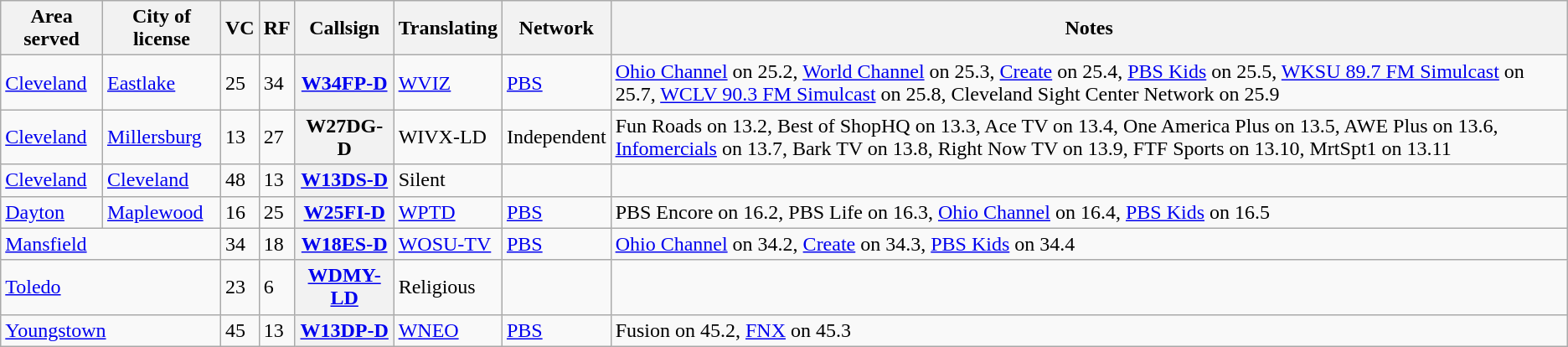<table class="sortable wikitable" style="margin: 1em 1em 1em 0; background: #f9f9f9; border: 1px #aaa solid; border-collapse: collapse">
<tr>
<th>Area served</th>
<th>City of license</th>
<th>VC</th>
<th>RF</th>
<th>Callsign</th>
<th>Translating</th>
<th>Network</th>
<th class="unsortable">Notes</th>
</tr>
<tr>
<td><a href='#'>Cleveland</a></td>
<td><a href='#'>Eastlake</a></td>
<td>25</td>
<td>34</td>
<th scope="row"><a href='#'>W34FP-D</a></th>
<td><a href='#'>WVIZ</a></td>
<td><a href='#'>PBS</a></td>
<td><a href='#'>Ohio Channel</a> on 25.2, <a href='#'>World Channel</a> on 25.3, <a href='#'>Create</a> on 25.4, <a href='#'>PBS Kids</a> on 25.5, <a href='#'>WKSU 89.7 FM Simulcast</a> on 25.7, <a href='#'>WCLV 90.3 FM Simulcast</a> on 25.8, Cleveland Sight Center Network on 25.9</td>
</tr>
<tr>
<td><a href='#'>Cleveland</a></td>
<td><a href='#'>Millersburg</a></td>
<td>13</td>
<td>27</td>
<th scope="row">W27DG-D</th>
<td>WIVX-LD</td>
<td>Independent</td>
<td>Fun Roads on 13.2, Best of ShopHQ on 13.3, Ace TV on 13.4, One America Plus on 13.5, AWE Plus on 13.6, <a href='#'>Infomercials</a> on 13.7, Bark TV on 13.8, Right Now TV on 13.9, FTF Sports on 13.10, MrtSpt1 on 13.11</td>
</tr>
<tr>
<td><a href='#'>Cleveland</a></td>
<td><a href='#'>Cleveland</a></td>
<td>48</td>
<td>13</td>
<th scope="row"><a href='#'>W13DS-D</a></th>
<td>Silent</td>
<td></td>
<td></td>
</tr>
<tr>
<td><a href='#'>Dayton</a></td>
<td><a href='#'>Maplewood</a></td>
<td>16</td>
<td>25</td>
<th scope="row"><a href='#'>W25FI-D</a></th>
<td><a href='#'>WPTD</a></td>
<td><a href='#'>PBS</a></td>
<td>PBS Encore on 16.2, PBS Life on 16.3, <a href='#'>Ohio Channel</a> on 16.4, <a href='#'>PBS Kids</a> on 16.5</td>
</tr>
<tr>
<td colspan="2"><a href='#'>Mansfield</a></td>
<td>34</td>
<td>18</td>
<th scope="row"><a href='#'>W18ES-D</a></th>
<td><a href='#'>WOSU-TV</a></td>
<td><a href='#'>PBS</a></td>
<td><a href='#'>Ohio Channel</a> on 34.2, <a href='#'>Create</a> on 34.3, <a href='#'>PBS Kids</a> on 34.4</td>
</tr>
<tr>
<td colspan="2"><a href='#'>Toledo</a></td>
<td>23</td>
<td>6</td>
<th scope="row"><a href='#'>WDMY-LD</a></th>
<td>Religious</td>
<td></td>
</tr>
<tr>
<td colspan="2"><a href='#'>Youngstown</a></td>
<td>45</td>
<td>13</td>
<th scope="row"><a href='#'>W13DP-D</a></th>
<td><a href='#'>WNEO</a></td>
<td><a href='#'>PBS</a></td>
<td>Fusion on 45.2, <a href='#'>FNX</a> on 45.3</td>
</tr>
</table>
